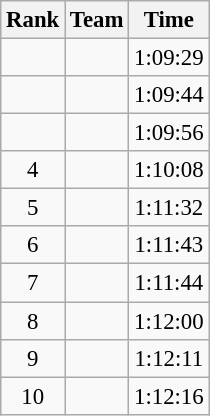<table class="wikitable" style="font-size:95%; text-align:center;">
<tr>
<th>Rank</th>
<th>Team</th>
<th>Time</th>
</tr>
<tr>
<td></td>
<td align=left></td>
<td align="center">1:09:29</td>
</tr>
<tr>
<td></td>
<td align=left></td>
<td align="center">1:09:44</td>
</tr>
<tr>
<td></td>
<td align=left></td>
<td align="center">1:09:56</td>
</tr>
<tr>
<td>4</td>
<td align=left></td>
<td align="center">1:10:08</td>
</tr>
<tr>
<td>5</td>
<td align=left></td>
<td align="center">1:11:32</td>
</tr>
<tr>
<td>6</td>
<td align=left></td>
<td align="center">1:11:43</td>
</tr>
<tr>
<td>7</td>
<td align=left></td>
<td align="center">1:11:44</td>
</tr>
<tr>
<td>8</td>
<td align=left></td>
<td align="center">1:12:00</td>
</tr>
<tr>
<td>9</td>
<td align=left></td>
<td align="center">1:12:11</td>
</tr>
<tr>
<td>10</td>
<td align=left></td>
<td align="center">1:12:16</td>
</tr>
</table>
